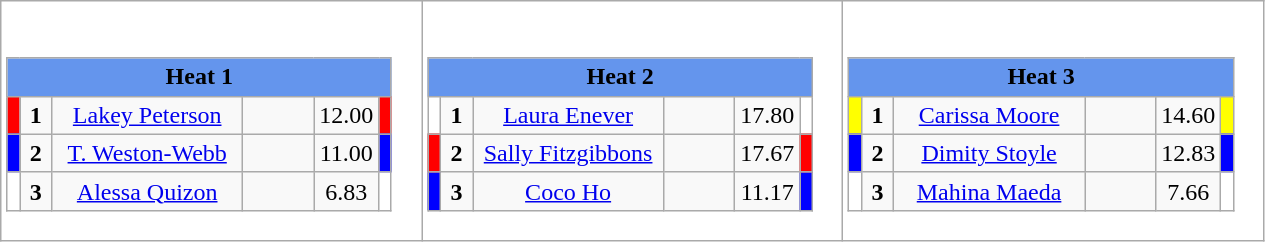<table class="wikitable" style="background:#fff;">
<tr>
<td><div><br><table class="wikitable">
<tr>
<td colspan="6"  style="text-align:center; background:#6495ed;"><strong>Heat 1</strong></td>
</tr>
<tr>
<td style="width:01px; background: #f00;"></td>
<td style="width:14px; text-align:center;"><strong>1</strong></td>
<td style="width:120px; text-align:center;"><a href='#'>Lakey Peterson</a></td>
<td style="width:40px; text-align:center;"></td>
<td style="width:20px; text-align:center;">12.00</td>
<td style="width:01px; background: #f00;"></td>
</tr>
<tr>
<td style="width:01px; background: #00f;"></td>
<td style="width:14px; text-align:center;"><strong>2</strong></td>
<td style="width:120px; text-align:center;"><a href='#'>T. Weston-Webb</a></td>
<td style="width:40px; text-align:center;"></td>
<td style="width:20px; text-align:center;">11.00</td>
<td style="width:01px; background: #00f;"></td>
</tr>
<tr>
<td style="width:01px; background: #fff;"></td>
<td style="width:14px; text-align:center;"><strong>3</strong></td>
<td style="width:120px; text-align:center;"><a href='#'>Alessa Quizon</a></td>
<td style="width:40px; text-align:center;"></td>
<td style="width:20px; text-align:center;">6.83</td>
<td style="width:01px; background: #fff;"></td>
</tr>
</table>
</div></td>
<td><div><br><table class="wikitable">
<tr>
<td colspan="6"  style="text-align:center; background:#6495ed;"><strong>Heat 2</strong></td>
</tr>
<tr>
<td style="width:01px; background: #fff;"></td>
<td style="width:14px; text-align:center;"><strong>1</strong></td>
<td style="width:120px; text-align:center;"><a href='#'>Laura Enever</a></td>
<td style="width:40px; text-align:center;"></td>
<td style="width:20px; text-align:center;">17.80</td>
<td style="width:01px; background: #fff;"></td>
</tr>
<tr>
<td style="width:01px; background: #f00;"></td>
<td style="width:14px; text-align:center;"><strong>2</strong></td>
<td style="width:120px; text-align:center;"><a href='#'>Sally Fitzgibbons</a></td>
<td style="width:40px; text-align:center;"></td>
<td style="width:20px; text-align:center;">17.67</td>
<td style="width:01px; background: #f00;"></td>
</tr>
<tr>
<td style="width:01px; background: #00f;"></td>
<td style="width:14px; text-align:center;"><strong>3</strong></td>
<td style="width:120px; text-align:center;"><a href='#'>Coco Ho</a></td>
<td style="width:40px; text-align:center;"></td>
<td style="width:20px; text-align:center;">11.17</td>
<td style="width:01px; background: #00f;"></td>
</tr>
</table>
</div></td>
<td><div><br><table class="wikitable">
<tr>
<td colspan="6"  style="text-align:center; background:#6495ed;"><strong>Heat 3</strong></td>
</tr>
<tr>
<td style="width:01px; background: #ff0;"></td>
<td style="width:14px; text-align:center;"><strong>1</strong></td>
<td style="width:120px; text-align:center;"><a href='#'>Carissa Moore</a></td>
<td style="width:40px; text-align:center;"></td>
<td style="width:20px; text-align:center;">14.60</td>
<td style="width:01px; background: #ff0;"></td>
</tr>
<tr>
<td style="width:01px; background: #00f;"></td>
<td style="width:14px; text-align:center;"><strong>2</strong></td>
<td style="width:120px; text-align:center;"><a href='#'>Dimity Stoyle</a></td>
<td style="width:40px; text-align:center;"></td>
<td style="width:20px; text-align:center;">12.83</td>
<td style="width:01px; background: #00f;"></td>
</tr>
<tr>
<td style="width:01px; background: #fff;"></td>
<td style="width:14px; text-align:center;"><strong>3</strong></td>
<td style="width:120px; text-align:center;"><a href='#'>Mahina Maeda</a></td>
<td style="width:40px; text-align:center;"></td>
<td style="width:20px; text-align:center;">7.66</td>
<td style="width:01px; background: #fff;"></td>
</tr>
</table>
</div></td>
</tr>
</table>
